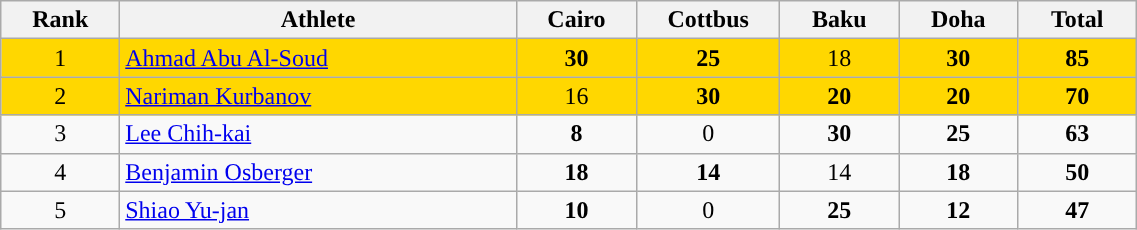<table style="width:60%;" class="wikitable">
<tr>
<th style="text-align:center; width:6%;">Rank</th>
<th style="text-align:center; width:20%;">Athlete</th>
<th style="text-align:center; width:6%;"> Cairo</th>
<th style="text-align:center; width:6%;"> Cottbus</th>
<th style="text-align:center; width:6%;"> Baku</th>
<th style="text-align:center; width:6%;"> Doha</th>
<th style="text-align:center; width:6%;">Total</th>
</tr>
<tr scope=row style="text-align:center" bgcolor=gold>
<td>1</td>
<td align=left> <a href='#'>Ahmad Abu Al-Soud</a></td>
<td><strong>30</strong></td>
<td><strong>25</strong></td>
<td>18</td>
<td><strong>30</strong></td>
<td><strong>85</strong></td>
</tr>
<tr scope=row style="text-align:center" bgcolor=gold>
<td>2</td>
<td align=left> <a href='#'>Nariman Kurbanov</a></td>
<td>16</td>
<td><strong>30</strong></td>
<td><strong>20</strong></td>
<td><strong>20</strong></td>
<td><strong>70</strong></td>
</tr>
<tr scope=row style="text-align:center">
<td>3</td>
<td align=left> <a href='#'>Lee Chih-kai</a></td>
<td><strong>8</strong></td>
<td>0</td>
<td><strong>30</strong></td>
<td><strong>25</strong></td>
<td><strong>63</strong></td>
</tr>
<tr scope=row style="text-align:center">
<td>4</td>
<td align=left> <a href='#'>Benjamin Osberger</a></td>
<td><strong>18</strong></td>
<td><strong>14</strong></td>
<td>14</td>
<td><strong>18</strong></td>
<td><strong>50</strong></td>
</tr>
<tr scope=row style="text-align:center">
<td>5</td>
<td align=left> <a href='#'>Shiao Yu-jan</a></td>
<td><strong>10</strong></td>
<td>0</td>
<td><strong>25</strong></td>
<td><strong>12</strong></td>
<td><strong>47</strong></td>
</tr>
</table>
